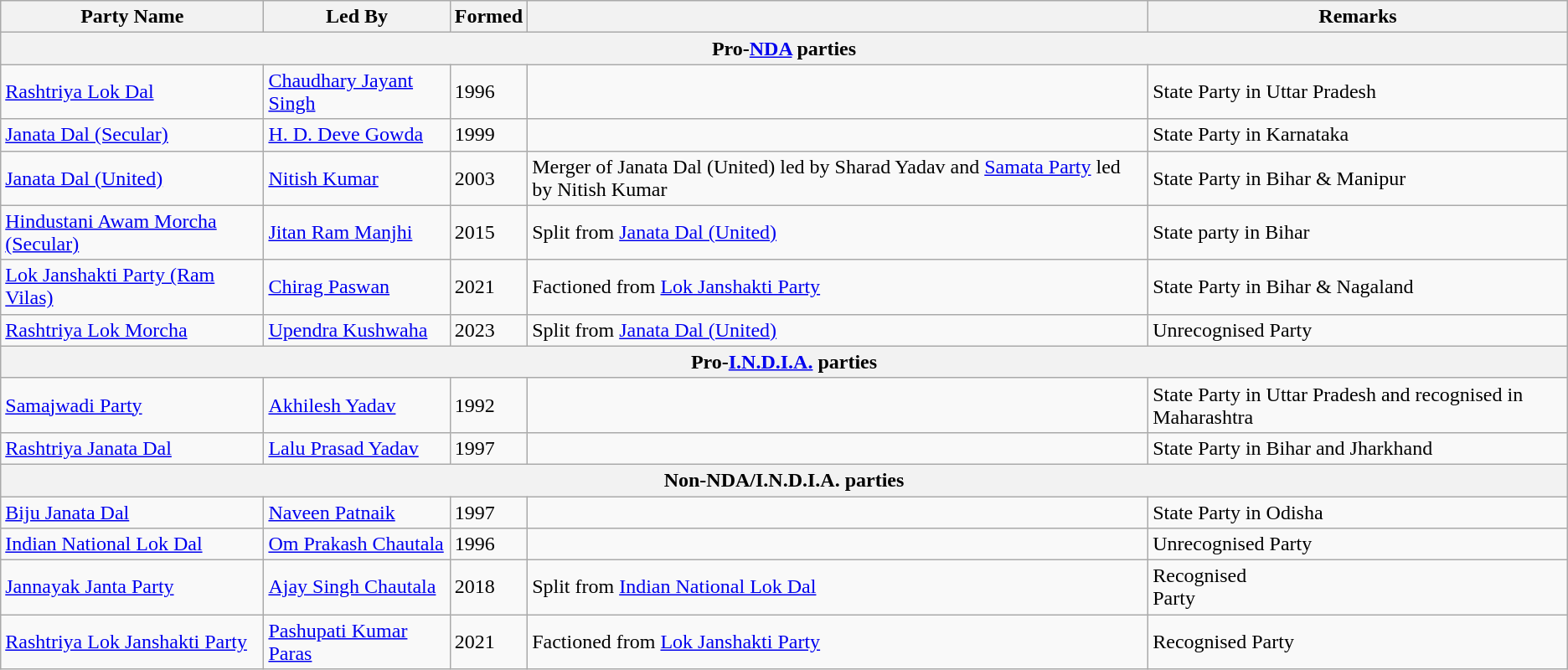<table class="wikitable sortable"| style = centeralign>
<tr>
<th>Party Name</th>
<th>Led By</th>
<th>Formed</th>
<th></th>
<th>Remarks</th>
</tr>
<tr>
<th colspan="5">Pro-<a href='#'>NDA</a> parties</th>
</tr>
<tr>
<td><a href='#'>Rashtriya Lok Dal</a></td>
<td><a href='#'>Chaudhary Jayant Singh</a></td>
<td>1996</td>
<td></td>
<td>State Party in Uttar Pradesh</td>
</tr>
<tr>
<td><a href='#'>Janata Dal (Secular)</a></td>
<td><a href='#'>H. D. Deve Gowda</a></td>
<td>1999</td>
<td></td>
<td>State Party in Karnataka</td>
</tr>
<tr>
<td><a href='#'>Janata Dal (United)</a></td>
<td><a href='#'>Nitish Kumar</a></td>
<td>2003</td>
<td>Merger of Janata Dal (United) led by Sharad Yadav and <a href='#'>Samata Party</a> led by Nitish Kumar</td>
<td>State Party in Bihar & Manipur</td>
</tr>
<tr>
<td><a href='#'>Hindustani Awam Morcha (Secular)</a></td>
<td><a href='#'>Jitan Ram Manjhi</a></td>
<td>2015</td>
<td>Split from <a href='#'>Janata Dal (United)</a></td>
<td>State party in Bihar</td>
</tr>
<tr>
<td><a href='#'>Lok Janshakti Party (Ram Vilas)</a></td>
<td><a href='#'>Chirag Paswan</a></td>
<td>2021</td>
<td>Factioned from <a href='#'>Lok Janshakti Party</a></td>
<td>State Party in Bihar & Nagaland</td>
</tr>
<tr>
<td><a href='#'>Rashtriya Lok Morcha</a></td>
<td><a href='#'>Upendra Kushwaha</a></td>
<td>2023</td>
<td>Split from <a href='#'>Janata Dal (United)</a></td>
<td>Unrecognised Party</td>
</tr>
<tr>
<th colspan="5">Pro-<a href='#'>I.N.D.I.A.</a> parties</th>
</tr>
<tr>
<td><a href='#'>Samajwadi Party</a></td>
<td><a href='#'>Akhilesh Yadav</a></td>
<td>1992</td>
<td></td>
<td>State Party in Uttar Pradesh and recognised in Maharashtra</td>
</tr>
<tr>
<td><a href='#'>Rashtriya Janata Dal</a></td>
<td><a href='#'>Lalu Prasad Yadav</a></td>
<td>1997</td>
<td></td>
<td>State Party in Bihar and Jharkhand</td>
</tr>
<tr>
<th colspan="5">Non-NDA/I.N.D.I.A. parties</th>
</tr>
<tr>
<td><a href='#'>Biju Janata Dal</a></td>
<td><a href='#'>Naveen Patnaik</a></td>
<td>1997</td>
<td></td>
<td>State Party in Odisha</td>
</tr>
<tr>
<td><a href='#'>Indian National Lok Dal</a></td>
<td><a href='#'>Om Prakash Chautala</a></td>
<td>1996</td>
<td></td>
<td>Unrecognised Party</td>
</tr>
<tr>
<td><a href='#'>Jannayak Janta Party</a></td>
<td><a href='#'>Ajay Singh Chautala</a></td>
<td>2018</td>
<td>Split from <a href='#'>Indian National Lok Dal</a></td>
<td>Recognised<br>Party</td>
</tr>
<tr>
<td><a href='#'>Rashtriya Lok Janshakti Party</a></td>
<td><a href='#'>Pashupati Kumar Paras</a></td>
<td>2021</td>
<td>Factioned from <a href='#'>Lok Janshakti Party</a></td>
<td>Recognised Party</td>
</tr>
</table>
